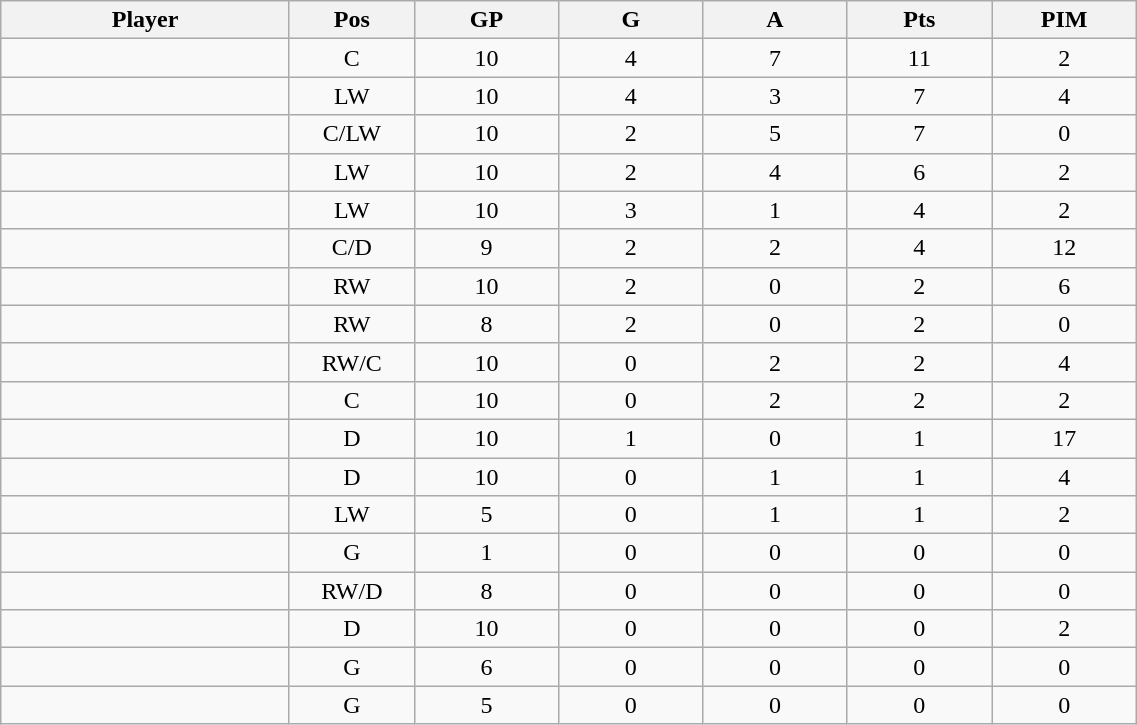<table class="wikitable sortable" width="60%">
<tr ALIGN="center">
<th bgcolor="#DDDDFF" width="10%">Player</th>
<th bgcolor="#DDDDFF" width="3%" title="Position">Pos</th>
<th bgcolor="#DDDDFF" width="5%" title="Games played">GP</th>
<th bgcolor="#DDDDFF" width="5%" title="Goals">G</th>
<th bgcolor="#DDDDFF" width="5%" title="Assists">A</th>
<th bgcolor="#DDDDFF" width="5%" title="Points">Pts</th>
<th bgcolor="#DDDDFF" width="5%" title="Penalties in Minutes">PIM</th>
</tr>
<tr align="center">
<td align="right"></td>
<td>C</td>
<td>10</td>
<td>4</td>
<td>7</td>
<td>11</td>
<td>2</td>
</tr>
<tr align="center">
<td align="right"></td>
<td>LW</td>
<td>10</td>
<td>4</td>
<td>3</td>
<td>7</td>
<td>4</td>
</tr>
<tr align="center">
<td align="right"></td>
<td>C/LW</td>
<td>10</td>
<td>2</td>
<td>5</td>
<td>7</td>
<td>0</td>
</tr>
<tr align="center">
<td align="right"></td>
<td>LW</td>
<td>10</td>
<td>2</td>
<td>4</td>
<td>6</td>
<td>2</td>
</tr>
<tr align="center">
<td align="right"></td>
<td>LW</td>
<td>10</td>
<td>3</td>
<td>1</td>
<td>4</td>
<td>2</td>
</tr>
<tr align="center">
<td align="right"></td>
<td>C/D</td>
<td>9</td>
<td>2</td>
<td>2</td>
<td>4</td>
<td>12</td>
</tr>
<tr align="center">
<td align="right"></td>
<td>RW</td>
<td>10</td>
<td>2</td>
<td>0</td>
<td>2</td>
<td>6</td>
</tr>
<tr align="center">
<td align="right"></td>
<td>RW</td>
<td>8</td>
<td>2</td>
<td>0</td>
<td>2</td>
<td>0</td>
</tr>
<tr align="center">
<td align="right"></td>
<td>RW/C</td>
<td>10</td>
<td>0</td>
<td>2</td>
<td>2</td>
<td>4</td>
</tr>
<tr align="center">
<td align="right"></td>
<td>C</td>
<td>10</td>
<td>0</td>
<td>2</td>
<td>2</td>
<td>2</td>
</tr>
<tr align="center">
<td align="right"></td>
<td>D</td>
<td>10</td>
<td>1</td>
<td>0</td>
<td>1</td>
<td>17</td>
</tr>
<tr align="center">
<td align="right"></td>
<td>D</td>
<td>10</td>
<td>0</td>
<td>1</td>
<td>1</td>
<td>4</td>
</tr>
<tr align="center">
<td align="right"></td>
<td>LW</td>
<td>5</td>
<td>0</td>
<td>1</td>
<td>1</td>
<td>2</td>
</tr>
<tr align="center">
<td align="right"></td>
<td>G</td>
<td>1</td>
<td>0</td>
<td>0</td>
<td>0</td>
<td>0</td>
</tr>
<tr align="center">
<td align="right"></td>
<td>RW/D</td>
<td>8</td>
<td>0</td>
<td>0</td>
<td>0</td>
<td>0</td>
</tr>
<tr align="center">
<td align="right"></td>
<td>D</td>
<td>10</td>
<td>0</td>
<td>0</td>
<td>0</td>
<td>2</td>
</tr>
<tr align="center">
<td align="right"></td>
<td>G</td>
<td>6</td>
<td>0</td>
<td>0</td>
<td>0</td>
<td>0</td>
</tr>
<tr align="center">
<td align="right"></td>
<td>G</td>
<td>5</td>
<td>0</td>
<td>0</td>
<td>0</td>
<td>0</td>
</tr>
</table>
